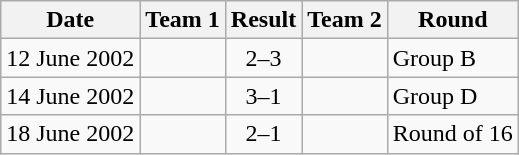<table class="wikitable" style="text-align: left;">
<tr>
<th>Date</th>
<th>Team 1</th>
<th>Result</th>
<th>Team 2</th>
<th>Round</th>
</tr>
<tr>
<td>12 June 2002</td>
<td></td>
<td style="text-align:center;">2–3</td>
<td></td>
<td>Group B</td>
</tr>
<tr>
<td>14 June 2002</td>
<td></td>
<td style="text-align:center;">3–1</td>
<td></td>
<td>Group D</td>
</tr>
<tr>
<td>18 June 2002</td>
<td></td>
<td style="text-align:center;">2–1</td>
<td></td>
<td>Round of 16</td>
</tr>
</table>
